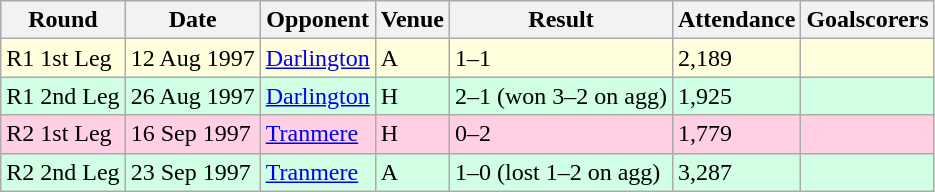<table class="wikitable">
<tr>
<th>Round</th>
<th>Date</th>
<th>Opponent</th>
<th>Venue</th>
<th>Result</th>
<th>Attendance</th>
<th>Goalscorers</th>
</tr>
<tr style="background-color: #ffffdd;">
<td>R1 1st Leg</td>
<td>12 Aug 1997</td>
<td><a href='#'>Darlington</a></td>
<td>A</td>
<td>1–1</td>
<td>2,189</td>
<td></td>
</tr>
<tr style="background-color: #d0ffe3;">
<td>R1 2nd Leg</td>
<td>26 Aug 1997</td>
<td><a href='#'>Darlington</a></td>
<td>H</td>
<td>2–1 (won 3–2 on agg)</td>
<td>1,925</td>
<td></td>
</tr>
<tr style="background-color: #ffd0e3;">
<td>R2 1st Leg</td>
<td>16 Sep 1997</td>
<td><a href='#'>Tranmere</a></td>
<td>H</td>
<td>0–2</td>
<td>1,779</td>
<td></td>
</tr>
<tr style="background-color: #d0ffe3;">
<td>R2 2nd Leg</td>
<td>23 Sep 1997</td>
<td><a href='#'>Tranmere</a></td>
<td>A</td>
<td>1–0 (lost 1–2 on agg)</td>
<td>3,287</td>
<td></td>
</tr>
</table>
